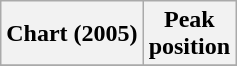<table class="wikitable sortable plainrowheaders">
<tr>
<th>Chart (2005)</th>
<th>Peak<br>position</th>
</tr>
<tr>
</tr>
</table>
